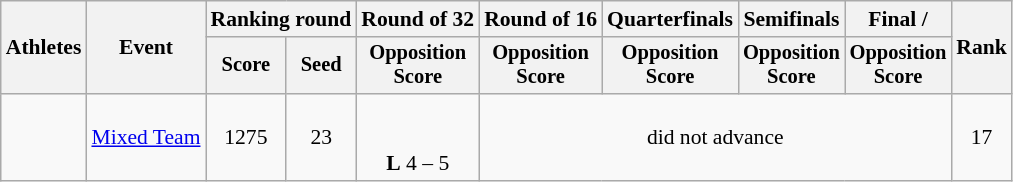<table class="wikitable" style="font-size:90%;">
<tr>
<th rowspan="2">Athletes</th>
<th rowspan="2">Event</th>
<th colspan="2">Ranking round</th>
<th>Round of 32</th>
<th>Round of 16</th>
<th>Quarterfinals</th>
<th>Semifinals</th>
<th>Final / </th>
<th rowspan=2>Rank</th>
</tr>
<tr style="font-size:95%">
<th>Score</th>
<th>Seed</th>
<th>Opposition<br>Score</th>
<th>Opposition<br>Score</th>
<th>Opposition<br>Score</th>
<th>Opposition<br>Score</th>
<th>Opposition<br>Score</th>
</tr>
<tr align=center>
<td align=left><br></td>
<td><a href='#'>Mixed Team</a></td>
<td>1275</td>
<td>23</td>
<td><br><br><strong>L</strong> 4 – 5</td>
<td colspan=4>did not advance</td>
<td>17</td>
</tr>
</table>
